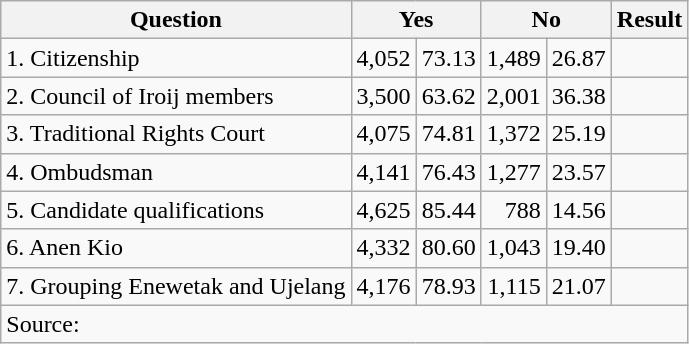<table class=wikitable style=text-align:right>
<tr>
<th>Question</th>
<th colspan=2>Yes</th>
<th colspan=2>No</th>
<th>Result</th>
</tr>
<tr>
<td align=left>1. Citizenship</td>
<td>4,052</td>
<td>73.13</td>
<td>1,489</td>
<td>26.87</td>
<td align=left></td>
</tr>
<tr>
<td align=left>2. Council of Iroij members</td>
<td>3,500</td>
<td>63.62</td>
<td>2,001</td>
<td>36.38</td>
<td align=left></td>
</tr>
<tr>
<td align=left>3. Traditional Rights Court</td>
<td>4,075</td>
<td>74.81</td>
<td>1,372</td>
<td>25.19</td>
<td align=left></td>
</tr>
<tr>
<td align=left>4. Ombudsman</td>
<td>4,141</td>
<td>76.43</td>
<td>1,277</td>
<td>23.57</td>
<td align=left></td>
</tr>
<tr>
<td align=left>5. Candidate qualifications</td>
<td>4,625</td>
<td>85.44</td>
<td>788</td>
<td>14.56</td>
<td align=left></td>
</tr>
<tr>
<td align=left>6. Anen Kio</td>
<td>4,332</td>
<td>80.60</td>
<td>1,043</td>
<td>19.40</td>
<td align=left></td>
</tr>
<tr>
<td align=left>7. Grouping Enewetak and Ujelang</td>
<td>4,176</td>
<td>78.93</td>
<td>1,115</td>
<td>21.07</td>
<td align=left></td>
</tr>
<tr>
<td colspan=6 align=left>Source: </td>
</tr>
</table>
